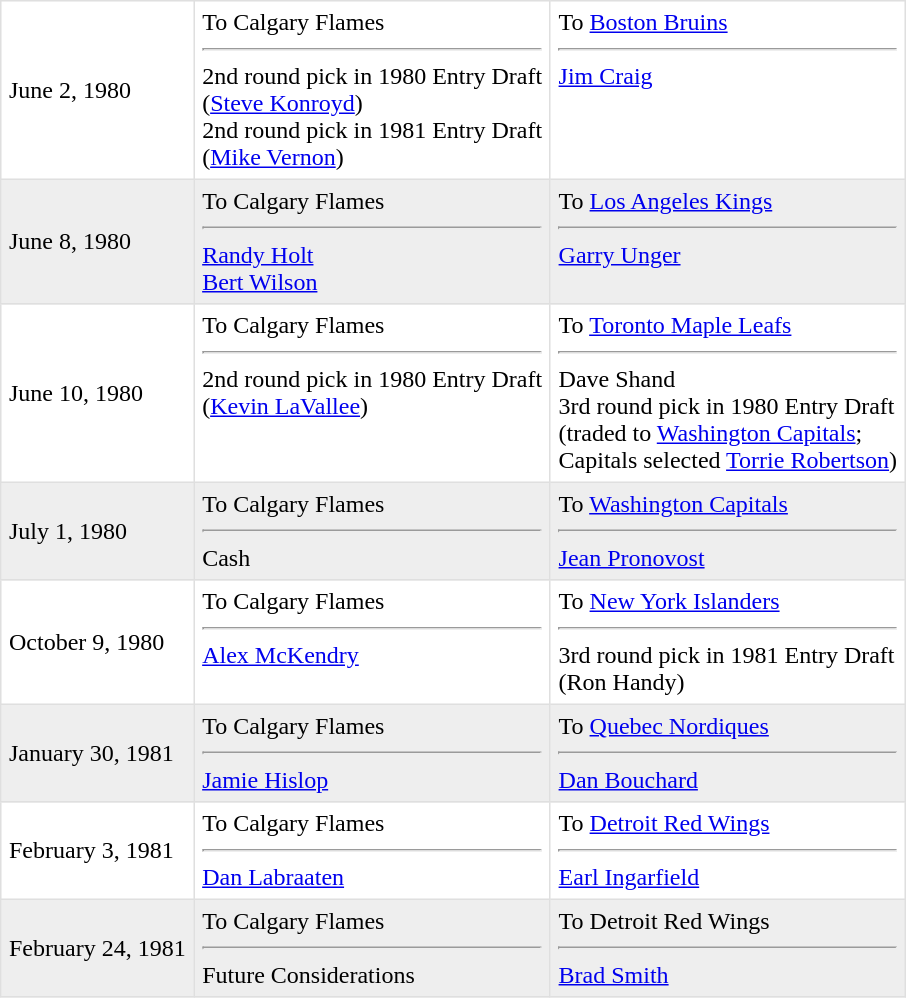<table border=1 style="border-collapse:collapse" bordercolor="#DFDFDF"  cellpadding="5">
<tr>
<td>June 2, 1980</td>
<td valign="top">To  Calgary Flames <hr>2nd round pick in 1980 Entry Draft<br>(<a href='#'>Steve Konroyd</a>)<br>2nd round pick in 1981 Entry Draft<br>(<a href='#'>Mike Vernon</a>)</td>
<td valign="top">To  <a href='#'>Boston Bruins</a> <hr><a href='#'>Jim Craig</a></td>
</tr>
<tr bgcolor="#eeeeee">
<td>June 8, 1980</td>
<td valign="top">To  Calgary Flames <hr><a href='#'>Randy Holt</a><br><a href='#'>Bert Wilson</a></td>
<td valign="top">To  <a href='#'>Los Angeles Kings</a> <hr><a href='#'>Garry Unger</a></td>
</tr>
<tr>
<td>June 10, 1980</td>
<td valign="top">To  Calgary Flames <hr>2nd round pick in 1980 Entry Draft<br>(<a href='#'>Kevin LaVallee</a>)</td>
<td valign="top">To  <a href='#'>Toronto Maple Leafs</a> <hr>Dave Shand<br>3rd round pick in 1980 Entry Draft<br>(traded to <a href='#'>Washington Capitals</a>;<br>Capitals selected <a href='#'>Torrie Robertson</a>)</td>
</tr>
<tr bgcolor="#eeeeee">
<td>July 1, 1980</td>
<td valign="top">To  Calgary Flames <hr>Cash</td>
<td valign="top">To  <a href='#'>Washington Capitals</a> <hr><a href='#'>Jean Pronovost</a></td>
</tr>
<tr>
<td>October 9, 1980</td>
<td valign="top">To  Calgary Flames <hr><a href='#'>Alex McKendry</a></td>
<td valign="top">To  <a href='#'>New York Islanders</a> <hr>3rd round pick in 1981 Entry Draft<br>(Ron Handy)</td>
</tr>
<tr bgcolor="#eeeeee">
<td>January 30, 1981</td>
<td valign="top">To  Calgary Flames <hr><a href='#'>Jamie Hislop</a></td>
<td valign="top">To  <a href='#'>Quebec Nordiques</a> <hr><a href='#'>Dan Bouchard</a></td>
</tr>
<tr>
<td>February 3, 1981</td>
<td valign="top">To  Calgary Flames <hr><a href='#'>Dan Labraaten</a></td>
<td valign="top">To  <a href='#'>Detroit Red Wings</a> <hr><a href='#'>Earl Ingarfield</a></td>
</tr>
<tr bgcolor="#eeeeee">
<td>February 24, 1981</td>
<td valign="top">To  Calgary Flames <hr>Future Considerations</td>
<td valign="top">To  Detroit Red Wings <hr><a href='#'>Brad Smith</a></td>
</tr>
</table>
